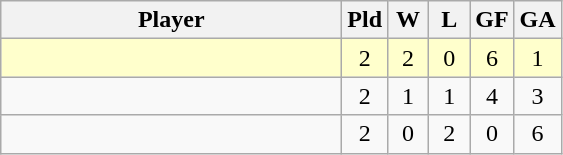<table class=wikitable style="text-align:center">
<tr>
<th width=220>Player</th>
<th width=20>Pld</th>
<th width=20>W</th>
<th width=20>L</th>
<th width=20>GF</th>
<th width=20>GA</th>
</tr>
<tr bgcolor=#ffffcc>
<td align=left></td>
<td>2</td>
<td>2</td>
<td>0</td>
<td>6</td>
<td>1</td>
</tr>
<tr>
<td align=left></td>
<td>2</td>
<td>1</td>
<td>1</td>
<td>4</td>
<td>3</td>
</tr>
<tr>
<td align=left></td>
<td>2</td>
<td>0</td>
<td>2</td>
<td>0</td>
<td>6</td>
</tr>
</table>
